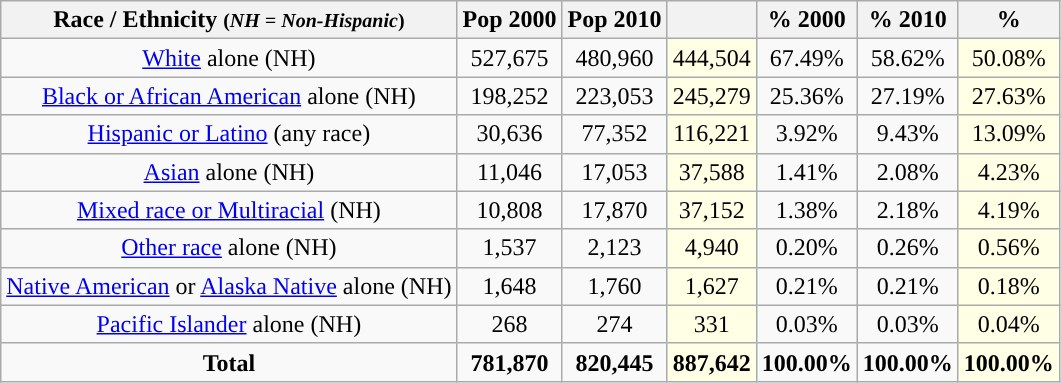<table class="wikitable" style="text-align:center;">
<tr>
<th>Race / Ethnicity <small>(<em>NH = Non-Hispanic</em>)</small></th>
<th>Pop 2000</th>
<th>Pop 2010</th>
<th></th>
<th>% 2000</th>
<th>% 2010</th>
<th>% </th>
</tr>
<tr>
<td><a href='#'>White</a> alone (NH)</td>
<td>527,675</td>
<td>480,960</td>
<td style='background: #ffffe6;'>444,504</td>
<td>67.49%</td>
<td>58.62%</td>
<td style='background: #ffffe6;'>50.08%</td>
</tr>
<tr>
<td><a href='#'>Black or African American</a> alone (NH)</td>
<td>198,252</td>
<td>223,053</td>
<td style='background: #ffffe6;'>245,279</td>
<td>25.36%</td>
<td>27.19%</td>
<td style='background: #ffffe6;'>27.63%</td>
</tr>
<tr>
<td><a href='#'>Hispanic or Latino</a> (any race)</td>
<td>30,636</td>
<td>77,352</td>
<td style='background: #ffffe6;'>116,221</td>
<td>3.92%</td>
<td>9.43%</td>
<td style='background: #ffffe6;'>13.09%</td>
</tr>
<tr>
<td><a href='#'>Asian</a> alone (NH)</td>
<td>11,046</td>
<td>17,053</td>
<td style='background: #ffffe6;'>37,588</td>
<td>1.41%</td>
<td>2.08%</td>
<td style='background: #ffffe6;'>4.23%</td>
</tr>
<tr>
<td><a href='#'>Mixed race or Multiracial</a> (NH)</td>
<td>10,808</td>
<td>17,870</td>
<td style='background: #ffffe6;'>37,152</td>
<td>1.38%</td>
<td>2.18%</td>
<td style='background: #ffffe6;'>4.19%</td>
</tr>
<tr>
<td><a href='#'>Other race</a> alone (NH)</td>
<td>1,537</td>
<td>2,123</td>
<td style='background: #ffffe6;'>4,940</td>
<td>0.20%</td>
<td>0.26%</td>
<td style='background: #ffffe6;'>0.56%</td>
</tr>
<tr>
<td><a href='#'>Native American</a> or <a href='#'>Alaska Native</a> alone (NH)</td>
<td>1,648</td>
<td>1,760</td>
<td style='background: #ffffe6;'>1,627</td>
<td>0.21%</td>
<td>0.21%</td>
<td style='background: #ffffe6;'>0.18%</td>
</tr>
<tr>
<td><a href='#'>Pacific Islander</a> alone (NH)</td>
<td>268</td>
<td>274</td>
<td style='background: #ffffe6;'>331</td>
<td>0.03%</td>
<td>0.03%</td>
<td style='background: #ffffe6;'>0.04%</td>
</tr>
<tr>
<td><strong>Total</strong></td>
<td><strong>781,870</strong></td>
<td><strong>820,445</strong></td>
<td style='background: #ffffe6;'><strong>887,642</strong></td>
<td><strong>100.00%</strong></td>
<td><strong>100.00%</strong></td>
<td style='background: #ffffe6;'><strong>100.00%</strong></td>
</tr>
</table>
